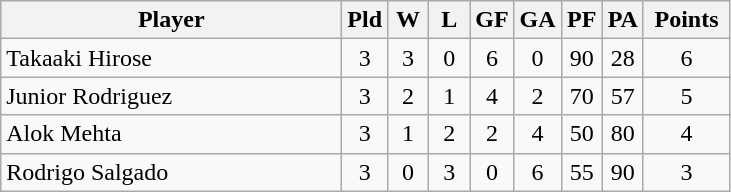<table class=wikitable style="text-align:center">
<tr>
<th width=220>Player</th>
<th width=20>Pld</th>
<th width=20>W</th>
<th width=20>L</th>
<th width=20>GF</th>
<th width=20>GA</th>
<th width=20>PF</th>
<th width=20>PA</th>
<th width=50>Points</th>
</tr>
<tr>
<td align=left> Takaaki Hirose</td>
<td>3</td>
<td>3</td>
<td>0</td>
<td>6</td>
<td>0</td>
<td>90</td>
<td>28</td>
<td>6</td>
</tr>
<tr>
<td align=left> Junior Rodriguez</td>
<td>3</td>
<td>2</td>
<td>1</td>
<td>4</td>
<td>2</td>
<td>70</td>
<td>57</td>
<td>5</td>
</tr>
<tr>
<td align=left> Alok Mehta</td>
<td>3</td>
<td>1</td>
<td>2</td>
<td>2</td>
<td>4</td>
<td>50</td>
<td>80</td>
<td>4</td>
</tr>
<tr>
<td align=left> Rodrigo Salgado</td>
<td>3</td>
<td>0</td>
<td>3</td>
<td>0</td>
<td>6</td>
<td>55</td>
<td>90</td>
<td>3</td>
</tr>
</table>
